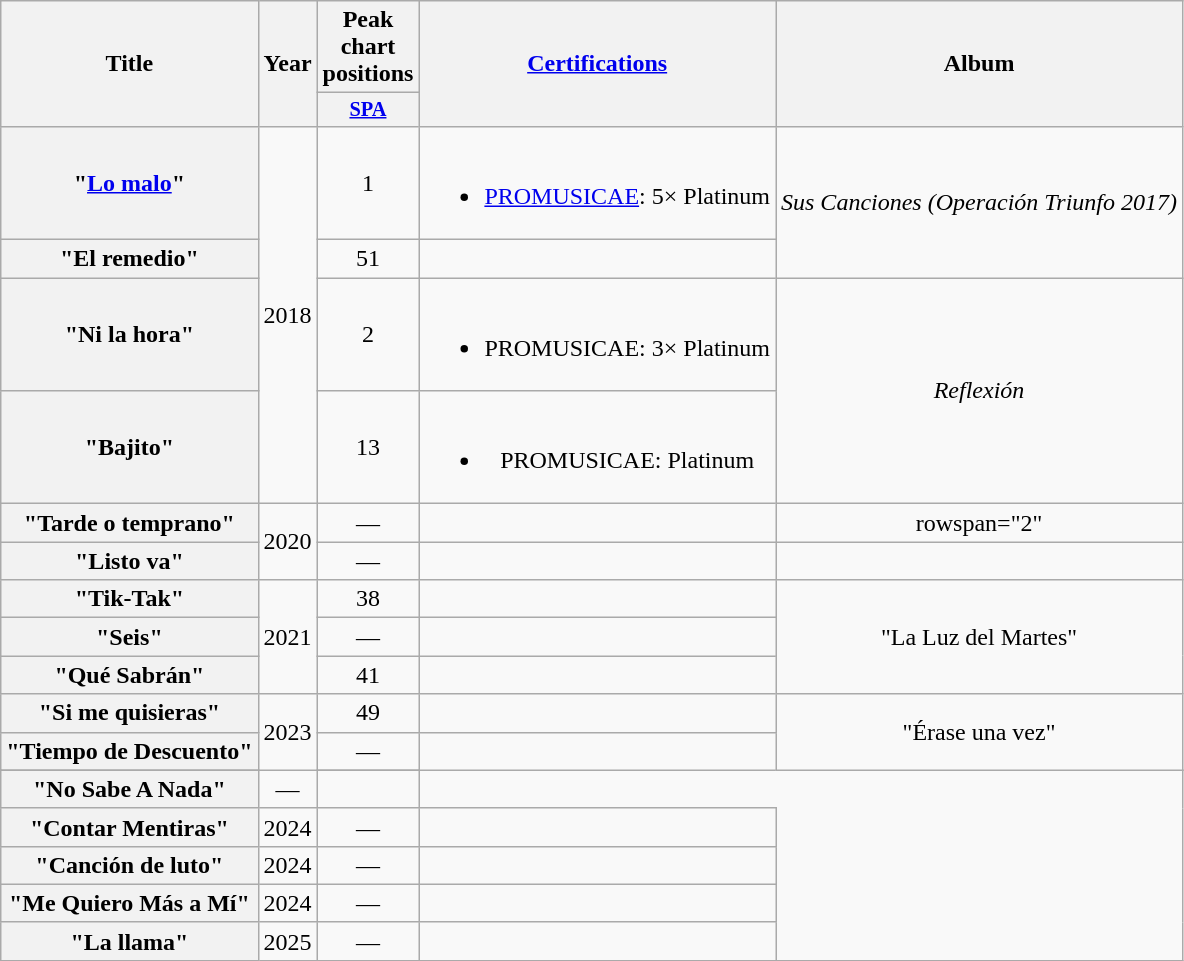<table class="wikitable plainrowheaders" style="text-align:center;">
<tr>
<th scope="col" rowspan="2">Title</th>
<th scope="col" rowspan="2">Year</th>
<th scope="col" colspan="1">Peak chart positions</th>
<th scope="col" rowspan="2"><a href='#'>Certifications</a></th>
<th scope="col" rowspan="2">Album</th>
</tr>
<tr>
<th scope="col" style="width:3em;font-size:85%;"><a href='#'>SPA</a><br></th>
</tr>
<tr>
<th scope="row">"<a href='#'>Lo malo</a>"<br></th>
<td rowspan="4">2018</td>
<td>1</td>
<td><br><ul><li><a href='#'>PROMUSICAE</a>: 5× Platinum</li></ul></td>
<td rowspan="2"><em>Sus Canciones (Operación Triunfo 2017)</em></td>
</tr>
<tr>
<th scope="row">"El remedio"</th>
<td>51</td>
<td></td>
</tr>
<tr>
<th scope="row">"Ni la hora"<br></th>
<td>2</td>
<td><br><ul><li>PROMUSICAE: 3× Platinum</li></ul></td>
<td rowspan="2"><em>Reflexión</em></td>
</tr>
<tr>
<th scope="row">"Bajito"</th>
<td>13</td>
<td><br><ul><li>PROMUSICAE: Platinum</li></ul></td>
</tr>
<tr>
<th scope="row">"Tarde o temprano"</th>
<td rowspan="2">2020</td>
<td>—</td>
<td></td>
<td>rowspan="2" </td>
</tr>
<tr>
<th scope="row">"Listo va"<br></th>
<td>—</td>
<td></td>
</tr>
<tr>
<th scope="row">"Tik-Tak"</th>
<td rowspan="3">2021</td>
<td>38</td>
<td></td>
<td rowspan="3">"La Luz del Martes"</td>
</tr>
<tr>
<th scope="row">"Seis"</th>
<td>—</td>
</tr>
<tr>
<th scope="row">"Qué Sabrán"</th>
<td>41</td>
<td></td>
</tr>
<tr>
<th scope="row">"Si me quisieras"</th>
<td rowspan="3">2023</td>
<td>49</td>
<td></td>
<td rowspan="2">"Érase una vez"</td>
</tr>
<tr>
<th scope="row">"Tiempo de Descuento"</th>
<td>—</td>
<td></td>
</tr>
<tr>
</tr>
<tr>
<th scope="row">"No Sabe A Nada"</th>
<td>—</td>
<td></td>
</tr>
<tr>
<th scope="row">"Contar Mentiras"</th>
<td>2024</td>
<td>—</td>
<td></td>
</tr>
<tr>
<th scope="row">"Canción de luto"<br></th>
<td>2024</td>
<td>—</td>
<td></td>
</tr>
<tr>
<th scope="row">"Me Quiero Más a Mí"<br></th>
<td>2024</td>
<td>—</td>
<td></td>
</tr>
<tr>
<th scope="row">"La llama"</th>
<td>2025</td>
<td>—</td>
<td></td>
</tr>
</table>
